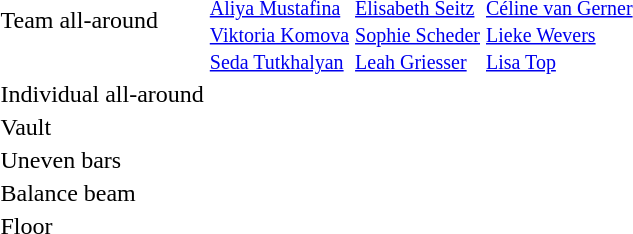<table>
<tr>
<td>Team all-around<br></td>
<td><br><small><a href='#'>Aliya Mustafina</a><br><a href='#'>Viktoria Komova</a><br><a href='#'>Seda Tutkhalyan</a></small></td>
<td><br><small><a href='#'>Elisabeth Seitz</a><br><a href='#'>Sophie Scheder</a><br><a href='#'>Leah Griesser</a></small></td>
<td><br><small><a href='#'>Céline van Gerner</a><br><a href='#'>Lieke Wevers</a><br><a href='#'>Lisa Top</a></small></td>
</tr>
<tr>
<td>Individual all-around<br></td>
<td></td>
<td></td>
<td></td>
</tr>
<tr>
<td>Vault<br></td>
<td></td>
<td></td>
<td></td>
</tr>
<tr>
<td>Uneven bars<br></td>
<td></td>
<td></td>
<td></td>
</tr>
<tr>
<td>Balance beam<br></td>
<td></td>
<td></td>
<td></td>
</tr>
<tr>
<td>Floor<br></td>
<td></td>
<td></td>
<td></td>
</tr>
</table>
